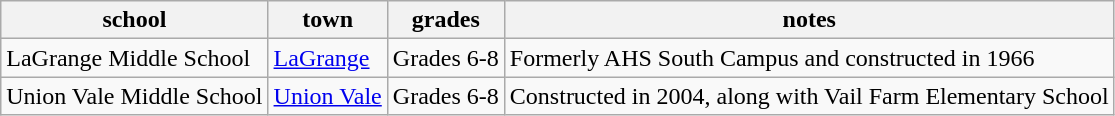<table class="wikitable" align="left">
<tr>
<th>school</th>
<th>town</th>
<th>grades</th>
<th>notes</th>
</tr>
<tr>
<td>LaGrange Middle School</td>
<td><a href='#'>LaGrange</a></td>
<td>Grades 6-8</td>
<td>Formerly AHS South Campus and constructed in 1966</td>
</tr>
<tr>
<td>Union Vale Middle School</td>
<td><a href='#'>Union Vale</a></td>
<td>Grades 6-8</td>
<td>Constructed in 2004, along with Vail Farm Elementary School</td>
</tr>
</table>
